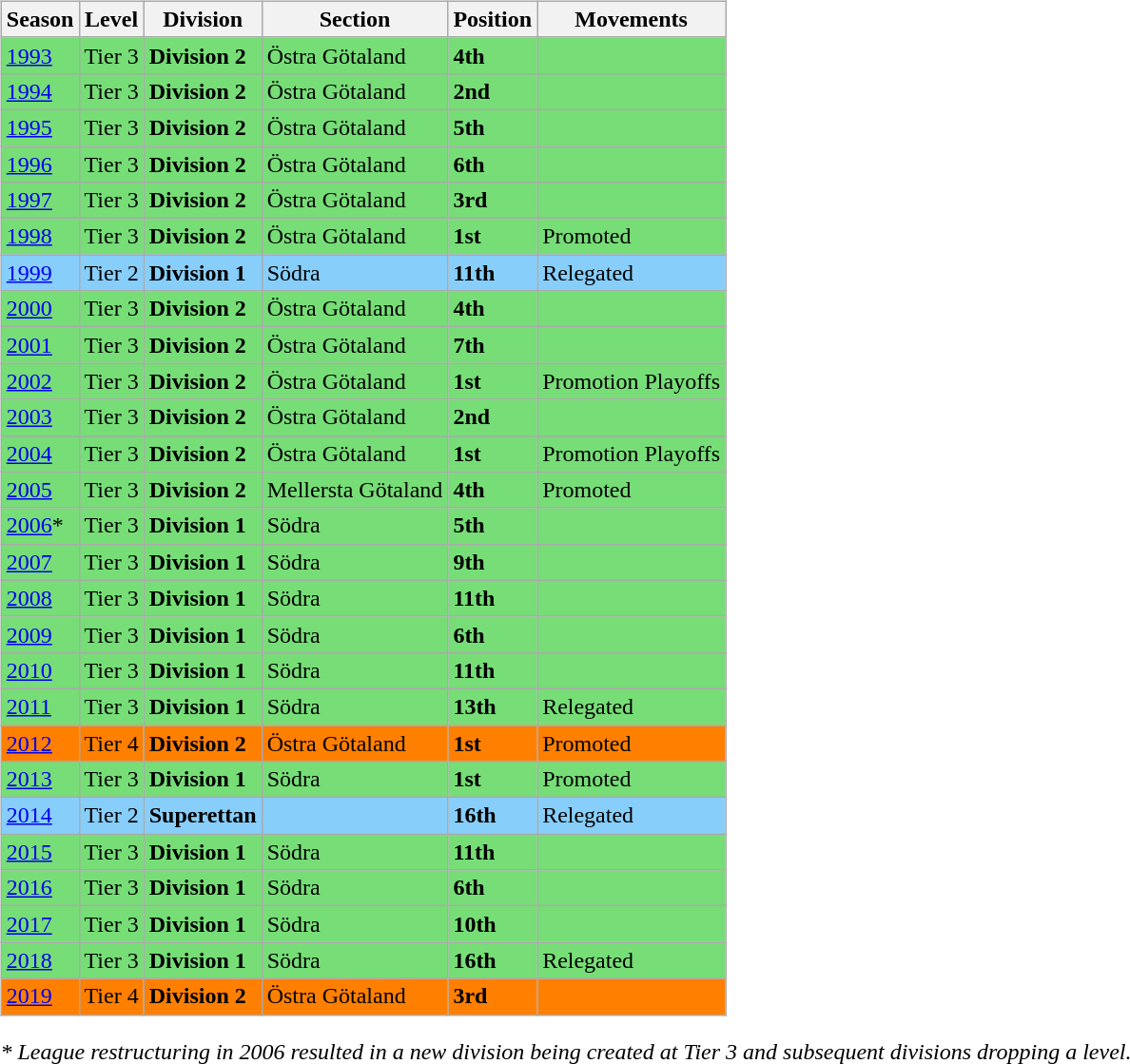<table>
<tr>
<td valign="top" width=0%><br><table class="wikitable">
<tr style="background:#f0f6fa;">
<th><strong>Season</strong></th>
<th><strong>Level</strong></th>
<th><strong>Division</strong></th>
<th><strong>Section</strong></th>
<th><strong>Position</strong></th>
<th><strong>Movements</strong></th>
</tr>
<tr>
<td style="background:#77DD77;"><a href='#'>1993</a></td>
<td style="background:#77DD77;">Tier 3</td>
<td style="background:#77DD77;"><strong>Division 2</strong></td>
<td style="background:#77DD77;">Östra Götaland</td>
<td style="background:#77DD77;"><strong>4th</strong></td>
<td style="background:#77DD77;"></td>
</tr>
<tr>
<td style="background:#77DD77;"><a href='#'>1994</a></td>
<td style="background:#77DD77;">Tier 3</td>
<td style="background:#77DD77;"><strong>Division 2</strong></td>
<td style="background:#77DD77;">Östra Götaland</td>
<td style="background:#77DD77;"><strong>2nd</strong></td>
<td style="background:#77DD77;"></td>
</tr>
<tr>
<td style="background:#77DD77;"><a href='#'>1995</a></td>
<td style="background:#77DD77;">Tier 3</td>
<td style="background:#77DD77;"><strong>Division 2</strong></td>
<td style="background:#77DD77;">Östra Götaland</td>
<td style="background:#77DD77;"><strong>5th</strong></td>
<td style="background:#77DD77;"></td>
</tr>
<tr>
<td style="background:#77DD77;"><a href='#'>1996</a></td>
<td style="background:#77DD77;">Tier 3</td>
<td style="background:#77DD77;"><strong>Division 2</strong></td>
<td style="background:#77DD77;">Östra Götaland</td>
<td style="background:#77DD77;"><strong>6th</strong></td>
<td style="background:#77DD77;"></td>
</tr>
<tr>
<td style="background:#77DD77;"><a href='#'>1997</a></td>
<td style="background:#77DD77;">Tier 3</td>
<td style="background:#77DD77;"><strong>Division 2</strong></td>
<td style="background:#77DD77;">Östra Götaland</td>
<td style="background:#77DD77;"><strong>3rd</strong></td>
<td style="background:#77DD77;"></td>
</tr>
<tr>
<td style="background:#77DD77;"><a href='#'>1998</a></td>
<td style="background:#77DD77;">Tier 3</td>
<td style="background:#77DD77;"><strong>Division 2</strong></td>
<td style="background:#77DD77;">Östra Götaland</td>
<td style="background:#77DD77;"><strong>1st</strong></td>
<td style="background:#77DD77;">Promoted</td>
</tr>
<tr>
<td style="background:#87CEFA;"><a href='#'>1999</a></td>
<td style="background:#87CEFA;">Tier 2</td>
<td style="background:#87CEFA;"><strong>Division 1</strong></td>
<td style="background:#87CEFA;">Södra</td>
<td style="background:#87CEFA;"><strong>11th</strong></td>
<td style="background:#87CEFA;">Relegated</td>
</tr>
<tr>
<td style="background:#77DD77;"><a href='#'>2000</a></td>
<td style="background:#77DD77;">Tier 3</td>
<td style="background:#77DD77;"><strong>Division 2</strong></td>
<td style="background:#77DD77;">Östra Götaland</td>
<td style="background:#77DD77;"><strong>4th</strong></td>
<td style="background:#77DD77;"></td>
</tr>
<tr>
<td style="background:#77DD77;"><a href='#'>2001</a></td>
<td style="background:#77DD77;">Tier 3</td>
<td style="background:#77DD77;"><strong>Division 2</strong></td>
<td style="background:#77DD77;">Östra Götaland</td>
<td style="background:#77DD77;"><strong>7th</strong></td>
<td style="background:#77DD77;"></td>
</tr>
<tr>
<td style="background:#77DD77;"><a href='#'>2002</a></td>
<td style="background:#77DD77;">Tier 3</td>
<td style="background:#77DD77;"><strong>Division 2</strong></td>
<td style="background:#77DD77;">Östra Götaland</td>
<td style="background:#77DD77;"><strong>1st</strong></td>
<td style="background:#77DD77;">Promotion Playoffs</td>
</tr>
<tr>
<td style="background:#77DD77;"><a href='#'>2003</a></td>
<td style="background:#77DD77;">Tier 3</td>
<td style="background:#77DD77;"><strong>Division 2</strong></td>
<td style="background:#77DD77;">Östra Götaland</td>
<td style="background:#77DD77;"><strong>2nd</strong></td>
<td style="background:#77DD77;"></td>
</tr>
<tr>
<td style="background:#77DD77;"><a href='#'>2004</a></td>
<td style="background:#77DD77;">Tier 3</td>
<td style="background:#77DD77;"><strong>Division 2</strong></td>
<td style="background:#77DD77;">Östra Götaland</td>
<td style="background:#77DD77;"><strong>1st</strong></td>
<td style="background:#77DD77;">Promotion Playoffs</td>
</tr>
<tr>
<td style="background:#77DD77;"><a href='#'>2005</a></td>
<td style="background:#77DD77;">Tier 3</td>
<td style="background:#77DD77;"><strong>Division 2</strong></td>
<td style="background:#77DD77;">Mellersta Götaland</td>
<td style="background:#77DD77;"><strong>4th</strong></td>
<td style="background:#77DD77;">Promoted</td>
</tr>
<tr>
<td style="background:#77DD77;"><a href='#'>2006</a>*</td>
<td style="background:#77DD77;">Tier 3</td>
<td style="background:#77DD77;"><strong>Division 1</strong></td>
<td style="background:#77DD77;">Södra</td>
<td style="background:#77DD77;"><strong>5th</strong></td>
<td style="background:#77DD77;"></td>
</tr>
<tr>
<td style="background:#77DD77;"><a href='#'>2007</a></td>
<td style="background:#77DD77;">Tier 3</td>
<td style="background:#77DD77;"><strong>Division 1</strong></td>
<td style="background:#77DD77;">Södra</td>
<td style="background:#77DD77;"><strong>9th</strong></td>
<td style="background:#77DD77;"></td>
</tr>
<tr>
<td style="background:#77DD77;"><a href='#'>2008</a></td>
<td style="background:#77DD77;">Tier 3</td>
<td style="background:#77DD77;"><strong>Division 1</strong></td>
<td style="background:#77DD77;">Södra</td>
<td style="background:#77DD77;"><strong>11th</strong></td>
<td style="background:#77DD77;"></td>
</tr>
<tr>
<td style="background:#77DD77;"><a href='#'>2009</a></td>
<td style="background:#77DD77;">Tier 3</td>
<td style="background:#77DD77;"><strong>Division 1</strong></td>
<td style="background:#77DD77;">Södra</td>
<td style="background:#77DD77;"><strong>6th</strong></td>
<td style="background:#77DD77;"></td>
</tr>
<tr>
<td style="background:#77DD77;"><a href='#'>2010</a></td>
<td style="background:#77DD77;">Tier 3</td>
<td style="background:#77DD77;"><strong>Division 1</strong></td>
<td style="background:#77DD77;">Södra</td>
<td style="background:#77DD77;"><strong>11th</strong></td>
<td style="background:#77DD77;"></td>
</tr>
<tr>
<td style="background:#77DD77;"><a href='#'>2011</a></td>
<td style="background:#77DD77;">Tier 3</td>
<td style="background:#77DD77;"><strong>Division 1</strong></td>
<td style="background:#77DD77;">Södra</td>
<td style="background:#77DD77;"><strong>13th</strong></td>
<td style="background:#77DD77;">Relegated</td>
</tr>
<tr>
<td style="background:#FF7F00;"><a href='#'>2012</a></td>
<td style="background:#FF7F00;">Tier 4</td>
<td style="background:#FF7F00;"><strong>Division 2</strong></td>
<td style="background:#FF7F00;">Östra Götaland</td>
<td style="background:#FF7F00;"><strong>1st</strong></td>
<td style="background:#FF7F00;">Promoted</td>
</tr>
<tr>
<td style="background:#77DD77;"><a href='#'>2013</a></td>
<td style="background:#77DD77;">Tier 3</td>
<td style="background:#77DD77;"><strong>Division 1</strong></td>
<td style="background:#77DD77;">Södra</td>
<td style="background:#77DD77;"><strong>1st</strong></td>
<td style="background:#77DD77;">Promoted</td>
</tr>
<tr>
<td style="background:#87CEFA;"><a href='#'>2014</a></td>
<td style="background:#87CEFA;">Tier 2</td>
<td style="background:#87CEFA;"><strong> Superettan</strong></td>
<td style="background:#87CEFA;"></td>
<td style="background:#87CEFA;"><strong>16th</strong></td>
<td style="background:#87CEFA;">Relegated</td>
</tr>
<tr>
<td style="background:#77DD77;"><a href='#'>2015</a></td>
<td style="background:#77DD77;">Tier 3</td>
<td style="background:#77DD77;"><strong>Division 1</strong></td>
<td style="background:#77DD77;">Södra</td>
<td style="background:#77DD77;"><strong>11th</strong></td>
<td style="background:#77DD77;"></td>
</tr>
<tr>
<td style="background:#77DD77;"><a href='#'>2016</a></td>
<td style="background:#77DD77;">Tier 3</td>
<td style="background:#77DD77;"><strong>Division 1</strong></td>
<td style="background:#77DD77;">Södra</td>
<td style="background:#77DD77;"><strong>6th</strong></td>
<td style="background:#77DD77;"></td>
</tr>
<tr>
<td style="background:#77DD77;"><a href='#'>2017</a></td>
<td style="background:#77DD77;">Tier 3</td>
<td style="background:#77DD77;"><strong>Division 1</strong></td>
<td style="background:#77DD77;">Södra</td>
<td style="background:#77DD77;"><strong>10th</strong></td>
<td style="background:#77DD77;"></td>
</tr>
<tr>
<td style="background:#77DD77;"><a href='#'>2018</a></td>
<td style="background:#77DD77;">Tier 3</td>
<td style="background:#77DD77;"><strong>Division 1</strong></td>
<td style="background:#77DD77;">Södra</td>
<td style="background:#77DD77;"><strong>16th</strong></td>
<td style="background:#77DD77;">Relegated</td>
</tr>
<tr>
<td style="background:#FF7F00;"><a href='#'>2019</a></td>
<td style="background:#FF7F00;">Tier 4</td>
<td style="background:#FF7F00;"><strong>Division 2</strong></td>
<td style="background:#FF7F00;">Östra Götaland</td>
<td style="background:#FF7F00;"><strong>3rd</strong></td>
<td style="background:#FF7F00;"></td>
</tr>
</table>
<em>* League restructuring in 2006 resulted in a new division being created at Tier 3 and subsequent divisions dropping a level.</em> </td>
</tr>
</table>
